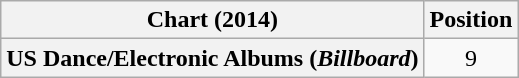<table class="wikitable plainrowheaders" style="text-align:center">
<tr>
<th scope="col">Chart (2014)</th>
<th scope="col">Position</th>
</tr>
<tr>
<th scope="row">US Dance/Electronic Albums (<em>Billboard</em>)</th>
<td>9</td>
</tr>
</table>
